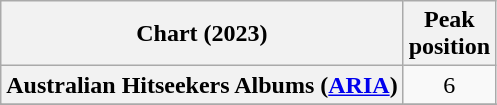<table class="wikitable sortable plainrowheaders" style="text-align:center;">
<tr>
<th scope="col">Chart (2023)</th>
<th scope="col">Peak<br>position</th>
</tr>
<tr>
<th scope="row">Australian Hitseekers Albums (<a href='#'>ARIA</a>)</th>
<td>6</td>
</tr>
<tr>
</tr>
<tr>
</tr>
<tr>
</tr>
<tr>
</tr>
<tr>
</tr>
<tr>
</tr>
<tr>
</tr>
<tr>
</tr>
</table>
